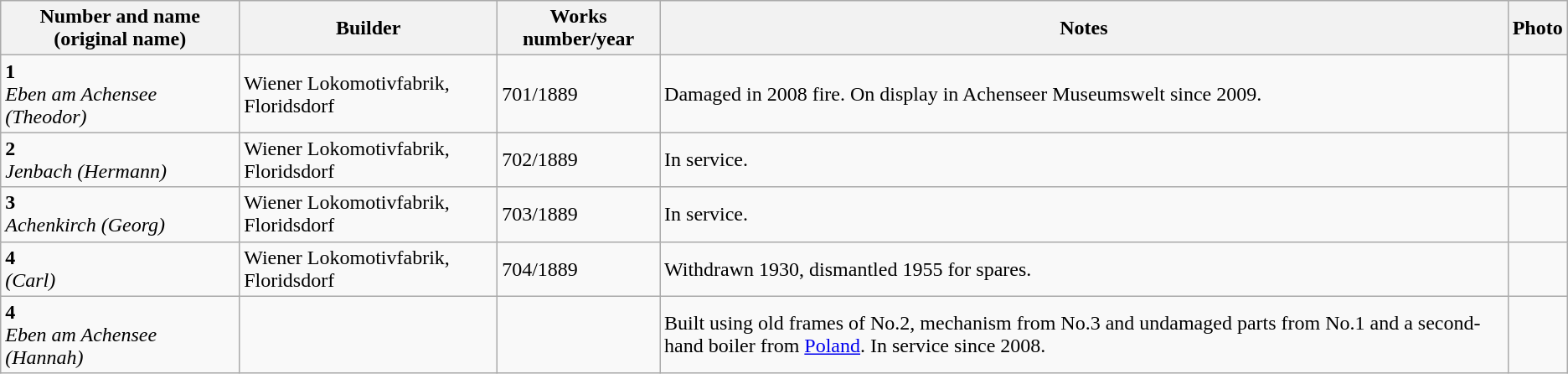<table class="wikitable" border="1">
<tr>
<th>Number and name (original name)</th>
<th>Builder</th>
<th>Works number/year</th>
<th>Notes</th>
<th>Photo</th>
</tr>
<tr>
<td><strong>1</strong><br><em>Eben am Achensee (Theodor)</em></td>
<td>Wiener Lokomotivfabrik, Floridsdorf</td>
<td>701/1889</td>
<td>Damaged in 2008 fire. On display in Achenseer Museumswelt since 2009.</td>
<td></td>
</tr>
<tr>
<td><strong>2</strong><br><em>Jenbach (Hermann)</em></td>
<td>Wiener Lokomotivfabrik, Floridsdorf</td>
<td>702/1889</td>
<td>In service.</td>
<td></td>
</tr>
<tr>
<td><strong>3</strong><br><em>Achenkirch (Georg)</em></td>
<td>Wiener Lokomotivfabrik, Floridsdorf</td>
<td>703/1889</td>
<td>In service.</td>
<td></td>
</tr>
<tr>
<td><strong>4</strong><br><em>(Carl)</em></td>
<td>Wiener Lokomotivfabrik, Floridsdorf</td>
<td>704/1889</td>
<td>Withdrawn 1930, dismantled 1955 for spares.</td>
<td></td>
</tr>
<tr>
<td><strong>4</strong><br><em>Eben am Achensee (Hannah)</em></td>
<td></td>
<td></td>
<td>Built using old frames of No.2, mechanism from No.3 and undamaged parts from No.1 and a second-hand boiler from <a href='#'>Poland</a>. In service since 2008.</td>
<td></td>
</tr>
</table>
